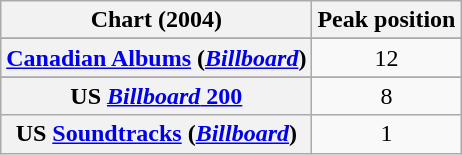<table class="wikitable sortable plainrowheaders" style="text-align:center">
<tr>
<th scope="col">Chart (2004)</th>
<th scope="col">Peak position</th>
</tr>
<tr>
</tr>
<tr>
</tr>
<tr>
</tr>
<tr>
</tr>
<tr>
<th scope="row"><a href='#'>Canadian Albums</a> (<a href='#'><em>Billboard</em></a>)</th>
<td>12</td>
</tr>
<tr>
</tr>
<tr>
</tr>
<tr>
</tr>
<tr>
</tr>
<tr>
</tr>
<tr>
<th scope="row">US <a href='#'><em>Billboard</em> 200</a></th>
<td>8</td>
</tr>
<tr>
<th scope="row">US <a href='#'>Soundtracks</a> (<em><a href='#'>Billboard</a></em>)</th>
<td>1</td>
</tr>
</table>
